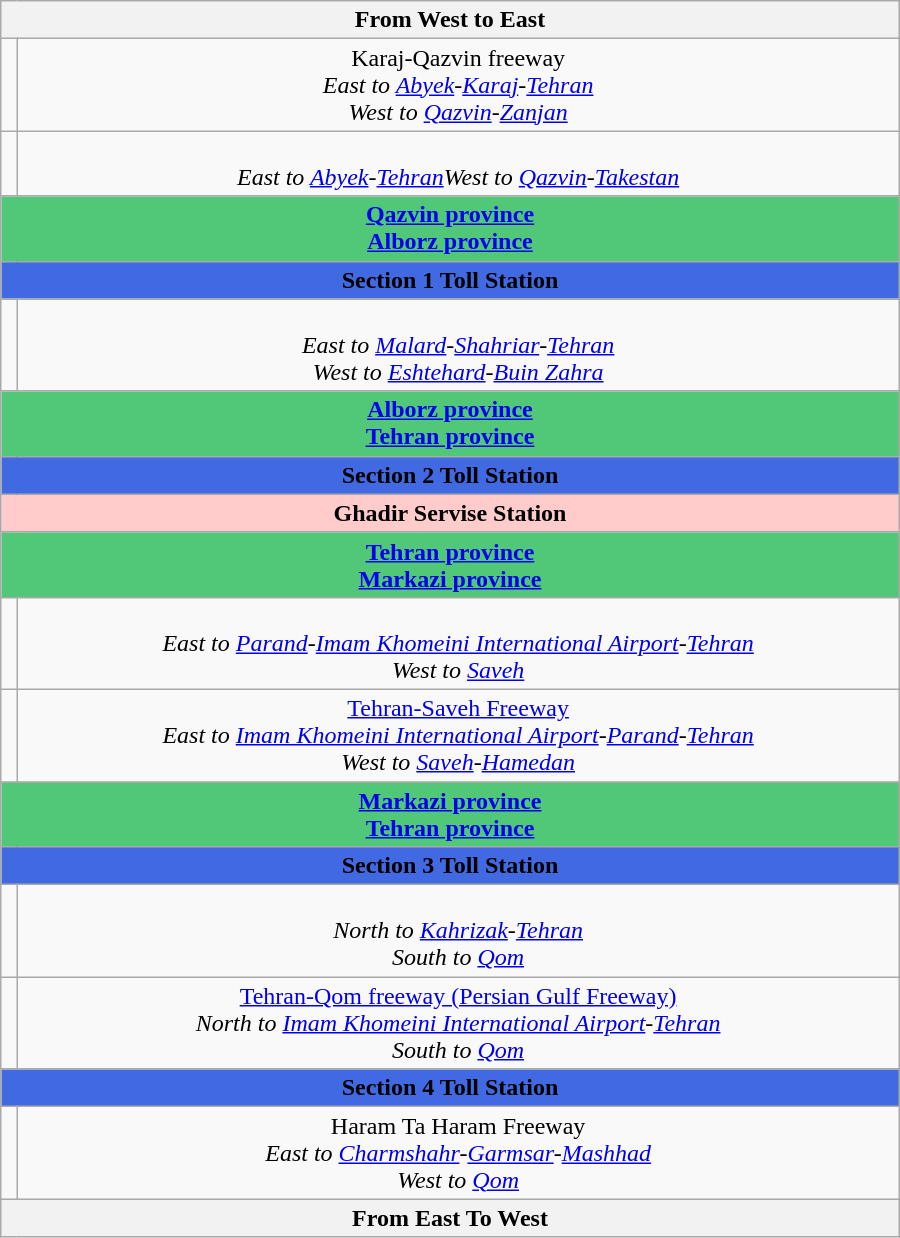<table class="wikitable" style="text-align:center" width="600px">
<tr>
<th text-align="center" colspan="3"> From West to East </th>
</tr>
<tr>
<td><br></td>
<td> Karaj-Qazvin freeway<br><em>East to <a href='#'>Abyek</a>-<a href='#'>Karaj</a>-<a href='#'>Tehran</a></em><br><em>West to <a href='#'>Qazvin</a>-<a href='#'>Zanjan</a></em></td>
</tr>
<tr>
<td></td>
<td><br><em>East to <a href='#'>Abyek</a>-<a href='#'>Tehran</a></em><em>West to <a href='#'>Qazvin</a>-<a href='#'>Takestan</a></em></td>
</tr>
<tr>
<td colspan="7" align="center" bgcolor="#50 C8 78"> <strong><a href='#'>Qazvin province</a></strong> <br> <strong><a href='#'>Alborz province</a></strong> </td>
</tr>
<tr align="center">
<td colspan="7" align="center" bgcolor="#41 69 E1" color: #FFFFFF> <strong>Section 1 Toll Station</strong></td>
</tr>
<tr align="center">
<td></td>
<td><br><em>East to <a href='#'>Malard</a>-<a href='#'>Shahriar</a>-<a href='#'>Tehran</a></em><br><em>West to <a href='#'>Eshtehard</a>-<a href='#'>Buin Zahra</a></em></td>
</tr>
<tr>
<td colspan="7" align="center" bgcolor="#50 C8 78"> <strong><a href='#'>Alborz province</a></strong> <br> <strong><a href='#'>Tehran province</a></strong> </td>
</tr>
<tr>
<td colspan="7" align="center" bgcolor="#41 69 E1" color: #FFFFFF> <strong>Section 2 Toll Station</strong></td>
</tr>
<tr>
<td align="center" bgcolor="#FFCBCB" colspan="7"> <strong>Ghadir Servise Station</strong></td>
</tr>
<tr>
<td colspan="7" align="center" bgcolor="#50 C8 78"> <strong><a href='#'>Tehran province</a></strong> <br> <strong><a href='#'>Markazi province</a></strong> </td>
</tr>
<tr>
<td></td>
<td><br><em>East to <a href='#'>Parand</a>-<a href='#'>Imam Khomeini International Airport</a>-<a href='#'>Tehran</a></em><br><em>West to <a href='#'>Saveh</a></em></td>
</tr>
<tr>
<td></td>
<td> <a href='#'>Tehran-Saveh Freeway</a><br><em>East to <a href='#'>Imam Khomeini International Airport</a>-<a href='#'>Parand</a>-<a href='#'>Tehran</a></em><br><em>West to <a href='#'>Saveh</a>-<a href='#'>Hamedan</a></em></td>
</tr>
<tr>
<td colspan="7" align="center" bgcolor="#50 C8 78"> <strong><a href='#'>Markazi province</a></strong> <br> <strong><a href='#'>Tehran province</a></strong> </td>
</tr>
<tr>
<td colspan="7" align="center" bgcolor="#41 69 E1" color: #FFFFFF> <strong>Section 3 Toll Station</strong></td>
</tr>
<tr>
<td></td>
<td><br><em>North to <a href='#'>Kahrizak</a>-<a href='#'>Tehran</a></em><br><em>South to <a href='#'>Qom</a></em></td>
</tr>
<tr>
<td></td>
<td> <a href='#'>Tehran-Qom freeway (Persian Gulf Freeway)</a><br><em>North to <a href='#'>Imam Khomeini International Airport</a>-<a href='#'>Tehran</a></em><br><em>South to <a href='#'>Qom</a></em></td>
</tr>
<tr>
<td colspan="7" align="center" bgcolor="#41 69 E1" color: #FFFFFF> <strong>Section 4 Toll Station</strong></td>
</tr>
<tr>
<td><br></td>
<td> Haram Ta Haram Freeway<br><em>East to <a href='#'>Charmshahr</a>-<a href='#'>Garmsar</a>-<a href='#'>Mashhad</a></em><br><em>West to <a href='#'>Qom</a></em></td>
</tr>
<tr>
<th text-align="center" colspan="3"> From East To West </th>
</tr>
</table>
